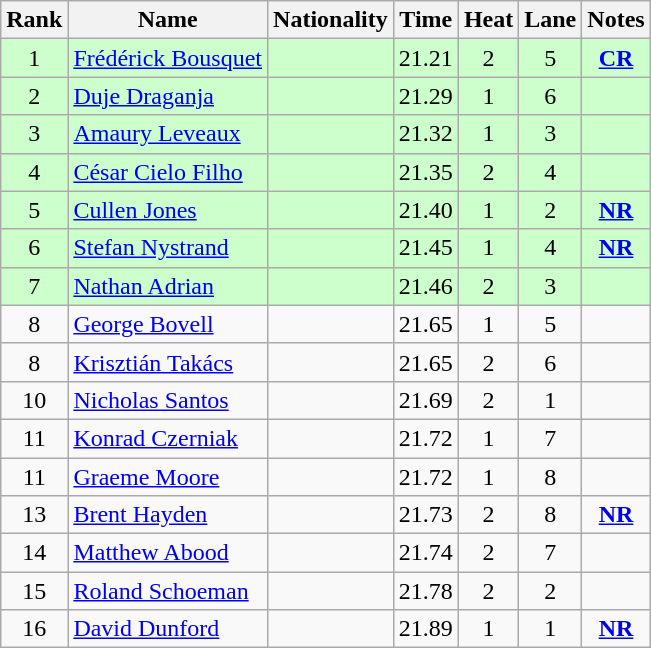<table class="wikitable sortable" style="text-align:center">
<tr>
<th>Rank</th>
<th>Name</th>
<th>Nationality</th>
<th>Time</th>
<th>Heat</th>
<th>Lane</th>
<th>Notes</th>
</tr>
<tr bgcolor=ccffcc>
<td>1</td>
<td align=left><a href='#'>Frédérick Bousquet</a></td>
<td align=left></td>
<td>21.21</td>
<td>2</td>
<td>5</td>
<td><strong><a href='#'>CR</a></strong></td>
</tr>
<tr bgcolor=ccffcc>
<td>2</td>
<td align=left><a href='#'>Duje Draganja</a></td>
<td align=left></td>
<td>21.29</td>
<td>1</td>
<td>6</td>
<td></td>
</tr>
<tr bgcolor=ccffcc>
<td>3</td>
<td align=left><a href='#'>Amaury Leveaux</a></td>
<td align=left></td>
<td>21.32</td>
<td>1</td>
<td>3</td>
<td></td>
</tr>
<tr bgcolor=ccffcc>
<td>4</td>
<td align=left><a href='#'>César Cielo Filho</a></td>
<td align=left></td>
<td>21.35</td>
<td>2</td>
<td>4</td>
<td></td>
</tr>
<tr bgcolor=ccffcc>
<td>5</td>
<td align=left><a href='#'>Cullen Jones</a></td>
<td align=left></td>
<td>21.40</td>
<td>1</td>
<td>2</td>
<td><strong><a href='#'>NR</a></strong></td>
</tr>
<tr bgcolor=ccffcc>
<td>6</td>
<td align=left><a href='#'>Stefan Nystrand</a></td>
<td align=left></td>
<td>21.45</td>
<td>1</td>
<td>4</td>
<td><strong><a href='#'>NR</a></strong></td>
</tr>
<tr bgcolor=ccffcc>
<td>7</td>
<td align=left><a href='#'>Nathan Adrian</a></td>
<td align=left></td>
<td>21.46</td>
<td>2</td>
<td>3</td>
<td></td>
</tr>
<tr>
<td>8</td>
<td align=left><a href='#'>George Bovell</a></td>
<td align=left></td>
<td>21.65</td>
<td>1</td>
<td>5</td>
<td></td>
</tr>
<tr>
<td>8</td>
<td align=left><a href='#'>Krisztián Takács</a></td>
<td align=left></td>
<td>21.65</td>
<td>2</td>
<td>6</td>
<td></td>
</tr>
<tr>
<td>10</td>
<td align=left><a href='#'>Nicholas Santos</a></td>
<td align=left></td>
<td>21.69</td>
<td>2</td>
<td>1</td>
<td></td>
</tr>
<tr>
<td>11</td>
<td align=left><a href='#'>Konrad Czerniak</a></td>
<td align=left></td>
<td>21.72</td>
<td>1</td>
<td>7</td>
<td></td>
</tr>
<tr>
<td>11</td>
<td align=left><a href='#'>Graeme Moore</a></td>
<td align=left></td>
<td>21.72</td>
<td>1</td>
<td>8</td>
<td></td>
</tr>
<tr>
<td>13</td>
<td align=left><a href='#'>Brent Hayden</a></td>
<td align=left></td>
<td>21.73</td>
<td>2</td>
<td>8</td>
<td><strong><a href='#'>NR</a></strong></td>
</tr>
<tr>
<td>14</td>
<td align=left><a href='#'>Matthew Abood</a></td>
<td align=left></td>
<td>21.74</td>
<td>2</td>
<td>7</td>
<td></td>
</tr>
<tr>
<td>15</td>
<td align=left><a href='#'>Roland Schoeman</a></td>
<td align=left></td>
<td>21.78</td>
<td>2</td>
<td>2</td>
<td></td>
</tr>
<tr>
<td>16</td>
<td align=left><a href='#'>David Dunford</a></td>
<td align=left></td>
<td>21.89</td>
<td>1</td>
<td>1</td>
<td><strong><a href='#'>NR</a></strong></td>
</tr>
</table>
